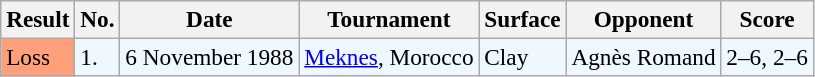<table class="sortable wikitable" style=font-size:97%>
<tr>
<th>Result</th>
<th>No.</th>
<th>Date</th>
<th>Tournament</th>
<th>Surface</th>
<th>Opponent</th>
<th>Score</th>
</tr>
<tr style="background:#f0f8ff;">
<td style="background:#ffa07a;">Loss</td>
<td>1.</td>
<td>6 November 1988</td>
<td><a href='#'>Meknes</a>, Morocco</td>
<td>Clay</td>
<td> Agnès Romand</td>
<td>2–6, 2–6</td>
</tr>
</table>
